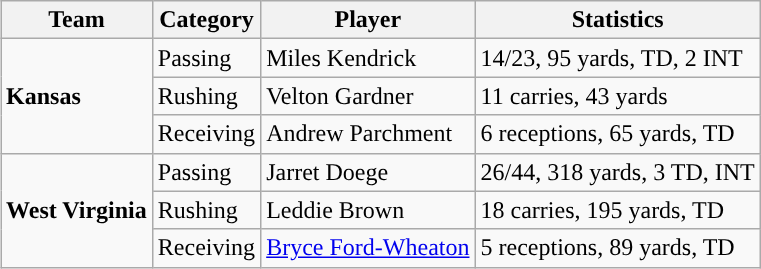<table class="wikitable" style="float: right;">
<tr>
<th>Team</th>
<th>Category</th>
<th>Player</th>
<th>Statistics</th>
</tr>
<tr>
<td rowspan=3><strong>Kansas</strong></td>
<td>Passing</td>
<td>Miles Kendrick</td>
<td>14/23, 95 yards, TD, 2 INT</td>
</tr>
<tr>
<td>Rushing</td>
<td>Velton Gardner</td>
<td>11 carries, 43 yards</td>
</tr>
<tr>
<td>Receiving</td>
<td>Andrew Parchment</td>
<td>6 receptions, 65 yards, TD</td>
</tr>
<tr>
<td rowspan=3><strong>West Virginia</strong></td>
<td>Passing</td>
<td>Jarret Doege</td>
<td>26/44, 318 yards, 3 TD, INT</td>
</tr>
<tr>
<td>Rushing</td>
<td>Leddie Brown</td>
<td>18 carries, 195 yards, TD</td>
</tr>
<tr>
<td>Receiving</td>
<td><a href='#'>Bryce Ford-Wheaton</a></td>
<td>5 receptions, 89 yards, TD</td>
</tr>
</table>
